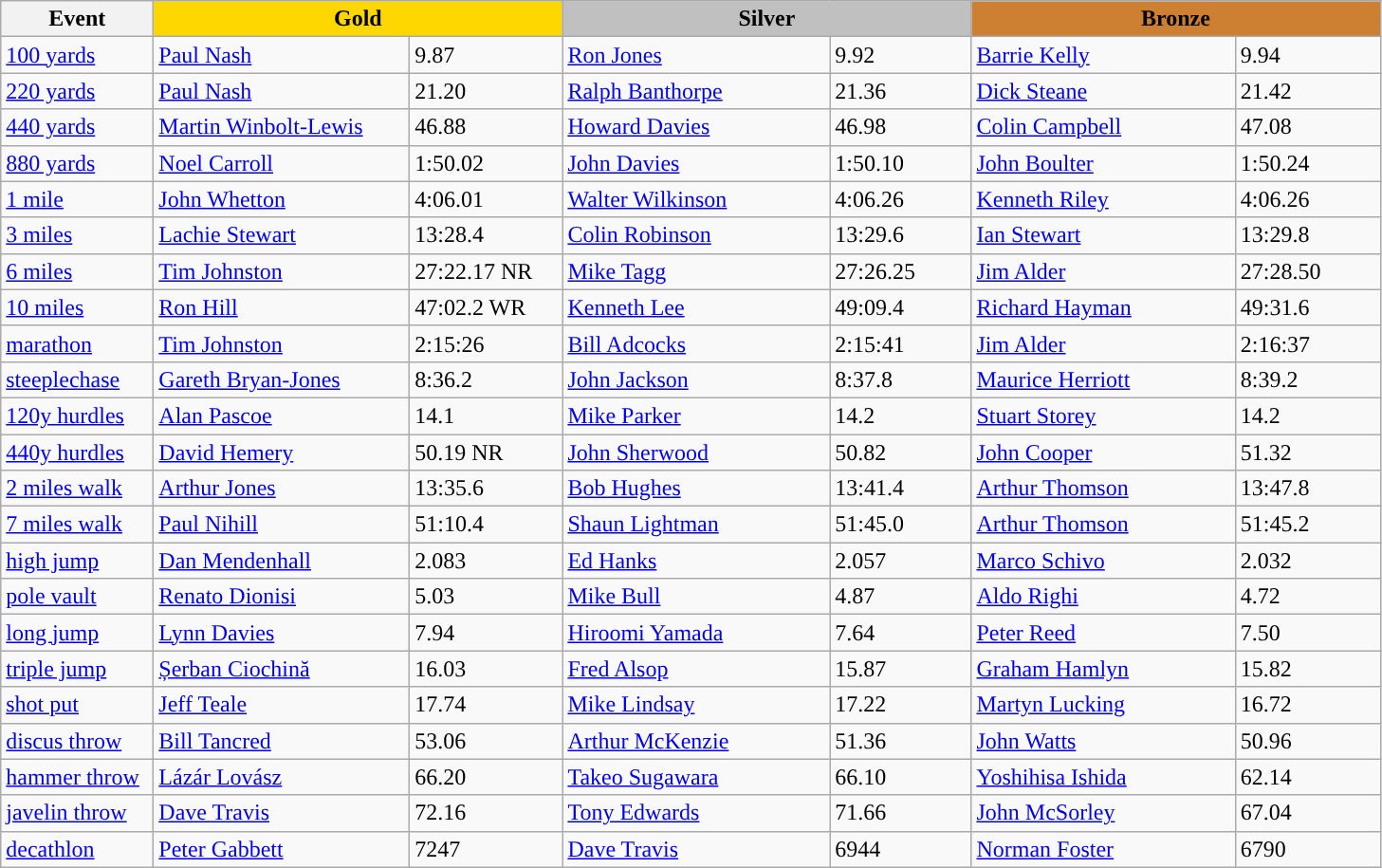<table class="wikitable" style="text-align:left">
<tr>
<th width=100>Event</th>
<th colspan="2" width="280" style="background:gold;">Gold</th>
<th colspan="2" width="280" style="background:silver;">Silver</th>
<th colspan="2" width="280" style="background:#CD7F32;">Bronze</th>
</tr>
<tr>
<td><a href='#'>100 yards</a></td>
<td> <a href='#'>Paul Nash</a></td>
<td>9.87</td>
<td> <a href='#'>Ron Jones</a></td>
<td>9.92</td>
<td><a href='#'>Barrie Kelly</a></td>
<td>9.94</td>
</tr>
<tr>
<td><a href='#'>220 yards</a></td>
<td> <a href='#'>Paul Nash</a></td>
<td>21.20</td>
<td><a href='#'>Ralph Banthorpe</a></td>
<td>21.36</td>
<td><a href='#'>Dick Steane</a></td>
<td>21.42</td>
</tr>
<tr>
<td><a href='#'>440 yards</a></td>
<td><a href='#'>Martin Winbolt-Lewis</a></td>
<td>46.88</td>
<td> <a href='#'>Howard Davies</a></td>
<td>46.98</td>
<td><a href='#'>Colin Campbell</a></td>
<td>47.08</td>
</tr>
<tr>
<td><a href='#'>880 yards</a></td>
<td><a href='#'>Noel Carroll</a></td>
<td>1:50.02</td>
<td><a href='#'>John Davies</a></td>
<td>1:50.10</td>
<td><a href='#'>John Boulter</a></td>
<td>1:50.24</td>
</tr>
<tr>
<td><a href='#'>1 mile</a></td>
<td><a href='#'>John Whetton</a></td>
<td>4:06.01</td>
<td><a href='#'>Walter Wilkinson</a></td>
<td>4:06.26</td>
<td><a href='#'>Kenneth Riley</a></td>
<td>4:06.26</td>
</tr>
<tr>
<td><a href='#'>3 miles</a></td>
<td> <a href='#'>Lachie Stewart</a></td>
<td>13:28.4</td>
<td><a href='#'>Colin Robinson</a></td>
<td>13:29.6</td>
<td> <a href='#'>Ian Stewart</a></td>
<td>13:29.8</td>
</tr>
<tr>
<td><a href='#'>6 miles</a></td>
<td><a href='#'>Tim Johnston</a></td>
<td>27:22.17 NR</td>
<td><a href='#'>Mike Tagg</a></td>
<td>27:26.25</td>
<td> <a href='#'>Jim Alder</a></td>
<td>27:28.50</td>
</tr>
<tr>
<td><a href='#'>10 miles</a></td>
<td><a href='#'>Ron Hill</a></td>
<td>47:02.2 WR</td>
<td><a href='#'>Kenneth Lee</a></td>
<td>49:09.4</td>
<td><a href='#'>Richard Hayman</a></td>
<td>49:31.6</td>
</tr>
<tr>
<td><a href='#'>marathon</a></td>
<td><a href='#'>Tim Johnston</a></td>
<td>2:15:26</td>
<td><a href='#'>Bill Adcocks</a></td>
<td>2:15:41</td>
<td> <a href='#'>Jim Alder</a></td>
<td>2:16:37</td>
</tr>
<tr>
<td><a href='#'>steeplechase</a></td>
<td><a href='#'>Gareth Bryan-Jones</a></td>
<td>8:36.2</td>
<td><a href='#'>John Jackson</a></td>
<td>8:37.8</td>
<td><a href='#'>Maurice Herriott</a></td>
<td>8:39.2</td>
</tr>
<tr>
<td><a href='#'>120y hurdles</a></td>
<td><a href='#'>Alan Pascoe</a></td>
<td>14.1</td>
<td><a href='#'>Mike Parker</a></td>
<td>14.2</td>
<td><a href='#'>Stuart Storey</a></td>
<td>14.2</td>
</tr>
<tr>
<td><a href='#'>440y hurdles</a></td>
<td><a href='#'>David Hemery</a></td>
<td>50.19 NR</td>
<td><a href='#'>John Sherwood</a></td>
<td>50.82</td>
<td><a href='#'>John Cooper</a></td>
<td>51.32</td>
</tr>
<tr>
<td><a href='#'>2 miles walk</a></td>
<td><a href='#'>Arthur Jones</a></td>
<td>13:35.6</td>
<td><a href='#'>Bob Hughes</a></td>
<td>13:41.4</td>
<td><a href='#'>Arthur Thomson</a></td>
<td>13:47.8</td>
</tr>
<tr>
<td><a href='#'>7 miles walk</a></td>
<td><a href='#'>Paul Nihill</a></td>
<td>51:10.4</td>
<td><a href='#'>Shaun Lightman</a></td>
<td>51:45.0</td>
<td><a href='#'>Arthur Thomson</a></td>
<td>51:45.2</td>
</tr>
<tr>
<td><a href='#'>high jump</a></td>
<td> <a href='#'>Dan Mendenhall</a></td>
<td>2.083</td>
<td> <a href='#'>Ed Hanks</a></td>
<td>2.057</td>
<td> <a href='#'>Marco Schivo</a></td>
<td>2.032</td>
</tr>
<tr>
<td><a href='#'>pole vault</a></td>
<td> <a href='#'>Renato Dionisi</a></td>
<td>5.03</td>
<td><a href='#'>Mike Bull</a></td>
<td>4.87</td>
<td> <a href='#'>Aldo Righi</a></td>
<td>4.72</td>
</tr>
<tr>
<td><a href='#'>long jump</a></td>
<td> <a href='#'>Lynn Davies</a></td>
<td>7.94</td>
<td> <a href='#'>Hiroomi Yamada</a></td>
<td>7.64</td>
<td><a href='#'>Peter Reed</a></td>
<td>7.50</td>
</tr>
<tr>
<td><a href='#'>triple jump</a></td>
<td> <a href='#'>Șerban Ciochină</a></td>
<td>16.03</td>
<td><a href='#'>Fred Alsop</a></td>
<td>15.87</td>
<td><a href='#'>Graham Hamlyn</a></td>
<td>15.82</td>
</tr>
<tr>
<td><a href='#'>shot put</a></td>
<td><a href='#'>Jeff Teale</a></td>
<td>17.74</td>
<td> <a href='#'>Mike Lindsay</a></td>
<td>17.22</td>
<td><a href='#'>Martyn Lucking</a></td>
<td>16.72</td>
</tr>
<tr>
<td><a href='#'>discus throw</a></td>
<td><a href='#'>Bill Tancred</a></td>
<td>53.06</td>
<td><a href='#'>Arthur McKenzie</a></td>
<td>51.36</td>
<td><a href='#'>John Watts</a></td>
<td>50.96</td>
</tr>
<tr>
<td><a href='#'>hammer throw</a></td>
<td> <a href='#'>Lázár Lovász</a></td>
<td>66.20</td>
<td> <a href='#'>Takeo Sugawara</a></td>
<td>66.10</td>
<td> <a href='#'>Yoshihisa Ishida</a></td>
<td>62.14</td>
</tr>
<tr>
<td><a href='#'>javelin throw</a></td>
<td><a href='#'>Dave Travis</a></td>
<td>72.16</td>
<td><a href='#'>Tony Edwards</a></td>
<td>71.66</td>
<td><a href='#'>John McSorley</a></td>
<td>67.04</td>
</tr>
<tr>
<td><a href='#'>decathlon</a></td>
<td><a href='#'>Peter Gabbett</a></td>
<td>7247</td>
<td><a href='#'>Dave Travis</a></td>
<td>6944</td>
<td>  <a href='#'>Norman Foster</a></td>
<td>6790</td>
</tr>
</table>
